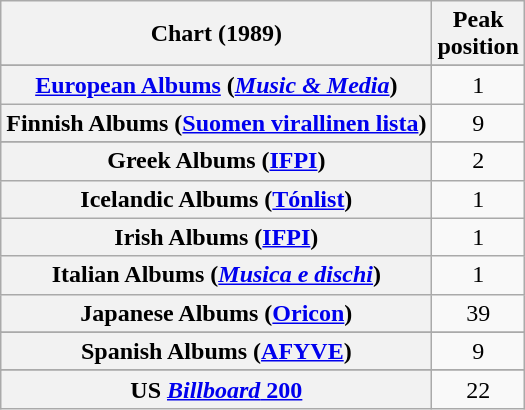<table class="wikitable sortable plainrowheaders" style="text-align:center">
<tr>
<th scope="col">Chart (1989)</th>
<th scope="col">Peak<br>position</th>
</tr>
<tr>
</tr>
<tr>
</tr>
<tr>
</tr>
<tr>
</tr>
<tr>
<th scope="row"><a href='#'>European Albums</a> (<em><a href='#'>Music & Media</a></em>)</th>
<td>1</td>
</tr>
<tr>
<th scope="row">Finnish Albums (<a href='#'>Suomen virallinen lista</a>)</th>
<td>9</td>
</tr>
<tr>
</tr>
<tr>
<th scope="row">Greek Albums (<a href='#'>IFPI</a>)</th>
<td>2</td>
</tr>
<tr>
<th scope="row">Icelandic Albums (<a href='#'>Tónlist</a>)</th>
<td>1</td>
</tr>
<tr>
<th scope="row">Irish Albums (<a href='#'>IFPI</a>)</th>
<td>1</td>
</tr>
<tr>
<th scope="row">Italian Albums (<em><a href='#'>Musica e dischi</a></em>)</th>
<td>1</td>
</tr>
<tr>
<th scope="row">Japanese Albums (<a href='#'>Oricon</a>)</th>
<td>39</td>
</tr>
<tr>
</tr>
<tr>
</tr>
<tr>
<th scope="row">Spanish Albums (<a href='#'>AFYVE</a>)</th>
<td>9</td>
</tr>
<tr>
</tr>
<tr>
</tr>
<tr>
</tr>
<tr>
<th scope="row">US <a href='#'><em>Billboard</em> 200</a></th>
<td>22</td>
</tr>
</table>
